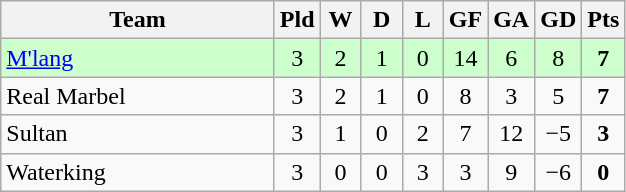<table class="wikitable" style="text-align: center;">
<tr>
<th width="175">Team</th>
<th width="20">Pld</th>
<th width="20">W</th>
<th width="20">D</th>
<th width="20">L</th>
<th width="20">GF</th>
<th width="20">GA</th>
<th width="20">GD</th>
<th width="20">Pts</th>
</tr>
<tr bgcolor=#ccffcc>
<td style="text-align:left;"><a href='#'>M'lang</a></td>
<td>3</td>
<td>2</td>
<td>1</td>
<td>0</td>
<td>14</td>
<td>6</td>
<td>8</td>
<td><strong>7</strong></td>
</tr>
<tr>
<td style="text-align:left;">Real Marbel</td>
<td>3</td>
<td>2</td>
<td>1</td>
<td>0</td>
<td>8</td>
<td>3</td>
<td>5</td>
<td><strong>7</strong></td>
</tr>
<tr>
<td style="text-align:left;">Sultan</td>
<td>3</td>
<td>1</td>
<td>0</td>
<td>2</td>
<td>7</td>
<td>12</td>
<td>−5</td>
<td><strong>3</strong></td>
</tr>
<tr>
<td style="text-align:left;">Waterking</td>
<td>3</td>
<td>0</td>
<td>0</td>
<td>3</td>
<td>3</td>
<td>9</td>
<td>−6</td>
<td><strong>0</strong></td>
</tr>
</table>
